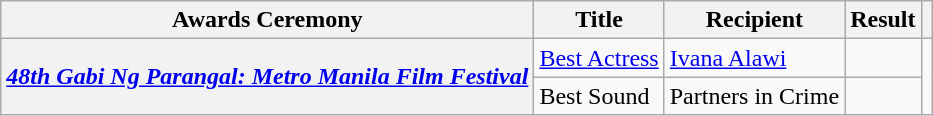<table class="wikitable sortable plainrowheaders">
<tr>
<th scope="col">Awards Ceremony</th>
<th scope="col">Title</th>
<th scope="col">Recipient</th>
<th scope="col">Result</th>
<th scope="col" class="unsortable"></th>
</tr>
<tr>
<th rowspan="2" scope="row"><em><a href='#'>48th Gabi Ng Parangal: Metro Manila Film Festival</a></em></th>
<td><a href='#'>Best Actress</a></td>
<td><a href='#'>Ivana Alawi</a></td>
<td></td>
<td rowspan="2"></td>
</tr>
<tr>
<td>Best Sound</td>
<td>Partners in Crime</td>
<td></td>
</tr>
</table>
